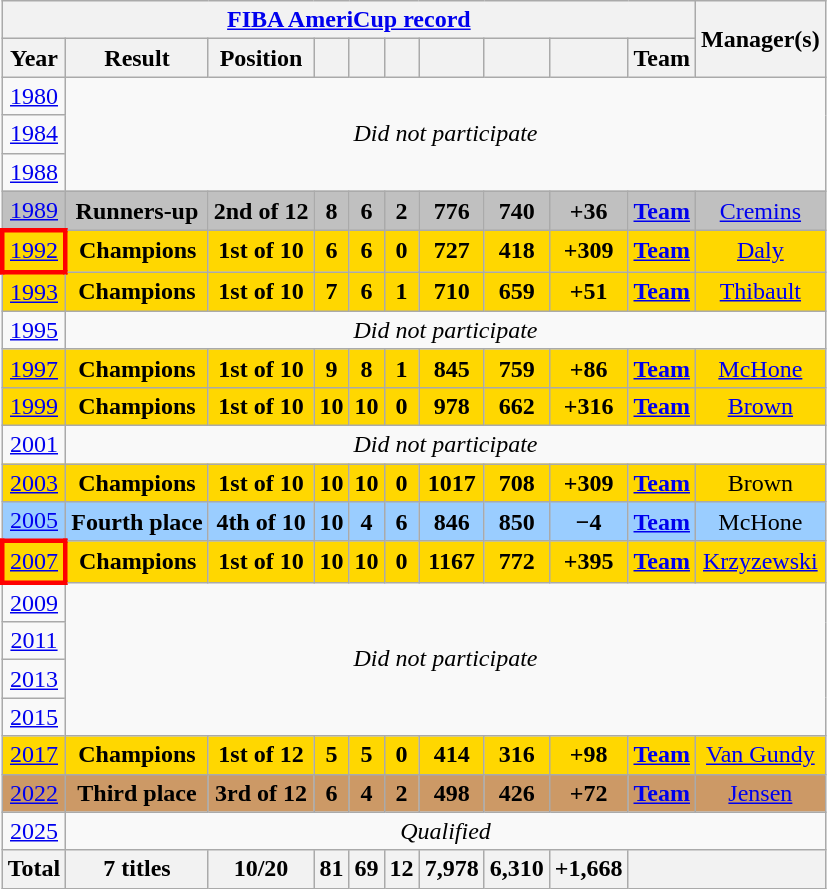<table class="wikitable" style="text-align: center;">
<tr>
<th colspan=10><a href='#'>FIBA AmeriCup record</a></th>
<th rowspan=2>Manager(s)</th>
</tr>
<tr>
<th>Year</th>
<th>Result</th>
<th>Position</th>
<th></th>
<th></th>
<th></th>
<th></th>
<th></th>
<th></th>
<th>Team</th>
</tr>
<tr>
<td> <a href='#'>1980</a></td>
<td colspan=10 rowspan=3><em>Did not participate</em></td>
</tr>
<tr>
<td> <a href='#'>1984</a></td>
</tr>
<tr>
<td> <a href='#'>1988</a></td>
</tr>
<tr style="background:silver">
<td> <a href='#'>1989</a></td>
<td><strong>Runners-up</strong></td>
<td><strong>2nd of 12</strong></td>
<td><strong>8</strong></td>
<td><strong>6</strong></td>
<td><strong>2</strong></td>
<td><strong>776</strong></td>
<td><strong>740</strong></td>
<td><strong>+36</strong></td>
<td><strong><a href='#'>Team</a></strong></td>
<td><a href='#'>Cremins</a></td>
</tr>
<tr style="background:gold">
<td style="border: 3px solid red"> <a href='#'>1992</a></td>
<td><strong>Champions</strong></td>
<td><strong>1st of 10</strong></td>
<td><strong>6</strong></td>
<td><strong>6</strong></td>
<td><strong>0</strong></td>
<td><strong>727</strong></td>
<td><strong>418</strong></td>
<td><strong>+309</strong></td>
<td><strong><a href='#'>Team</a></strong></td>
<td><a href='#'>Daly</a></td>
</tr>
<tr style="background:gold">
<td> <a href='#'>1993</a></td>
<td><strong>Champions</strong></td>
<td><strong>1st of 10</strong></td>
<td><strong>7</strong></td>
<td><strong>6</strong></td>
<td><strong>1</strong></td>
<td><strong>710</strong></td>
<td><strong>659</strong></td>
<td><strong>+51</strong></td>
<td><strong><a href='#'>Team</a></strong></td>
<td><a href='#'>Thibault</a></td>
</tr>
<tr>
<td> <a href='#'>1995</a></td>
<td colspan=10><em>Did not participate</em></td>
</tr>
<tr style="background:gold">
<td> <a href='#'>1997</a></td>
<td><strong>Champions</strong></td>
<td><strong>1st of 10</strong></td>
<td><strong>9</strong></td>
<td><strong>8</strong></td>
<td><strong>1</strong></td>
<td><strong>845</strong></td>
<td><strong>759</strong></td>
<td><strong>+86</strong></td>
<td><strong><a href='#'>Team</a></strong></td>
<td><a href='#'>McHone</a></td>
</tr>
<tr style="background:gold">
<td> <a href='#'>1999</a></td>
<td><strong>Champions</strong></td>
<td><strong>1st of 10</strong></td>
<td><strong>10</strong></td>
<td><strong>10</strong></td>
<td><strong>0</strong></td>
<td><strong>978</strong></td>
<td><strong>662</strong></td>
<td><strong>+316</strong></td>
<td><strong><a href='#'>Team</a></strong></td>
<td><a href='#'>Brown</a></td>
</tr>
<tr>
<td> <a href='#'>2001</a></td>
<td colspan=10><em>Did not participate</em></td>
</tr>
<tr style="background:gold">
<td> <a href='#'>2003</a></td>
<td><strong>Champions</strong></td>
<td><strong>1st of 10</strong></td>
<td><strong>10</strong></td>
<td><strong>10</strong></td>
<td><strong>0</strong></td>
<td><strong>1017</strong></td>
<td><strong>708</strong></td>
<td><strong>+309</strong></td>
<td><strong><a href='#'>Team</a></strong></td>
<td>Brown</td>
</tr>
<tr style="background:#9acdff;">
<td> <a href='#'>2005</a></td>
<td><strong>Fourth place</strong></td>
<td><strong>4th of 10</strong></td>
<td><strong>10</strong></td>
<td><strong>4</strong></td>
<td><strong>6</strong></td>
<td><strong>846</strong></td>
<td><strong>850</strong></td>
<td><strong>−4</strong></td>
<td><strong><a href='#'>Team</a></strong></td>
<td>McHone</td>
</tr>
<tr style="background:gold">
<td style="border: 3px solid red"> <a href='#'>2007</a></td>
<td><strong>Champions</strong></td>
<td><strong>1st of 10</strong></td>
<td><strong>10</strong></td>
<td><strong>10</strong></td>
<td><strong>0</strong></td>
<td><strong>1167</strong></td>
<td><strong>772</strong></td>
<td><strong>+395</strong></td>
<td><strong><a href='#'>Team</a></strong></td>
<td><a href='#'>Krzyzewski</a></td>
</tr>
<tr>
<td> <a href='#'>2009</a></td>
<td colspan=10 rowspan=4><em>Did not participate</em></td>
</tr>
<tr>
<td> <a href='#'>2011</a></td>
</tr>
<tr>
<td> <a href='#'>2013</a></td>
</tr>
<tr>
<td> <a href='#'>2015</a></td>
</tr>
<tr style="background:gold">
<td> <a href='#'>2017</a></td>
<td><strong>Champions</strong></td>
<td><strong>1st of 12</strong></td>
<td><strong>5</strong></td>
<td><strong>5</strong></td>
<td><strong>0</strong></td>
<td><strong>414</strong></td>
<td><strong>316</strong></td>
<td><strong>+98</strong></td>
<td><strong><a href='#'>Team</a></strong></td>
<td><a href='#'>Van Gundy</a></td>
</tr>
<tr style="background:#cc9966">
<td> <a href='#'>2022</a></td>
<td><strong>Third place</strong></td>
<td><strong>3rd of 12</strong></td>
<td><strong>6</strong></td>
<td><strong>4</strong></td>
<td><strong>2</strong></td>
<td><strong>498</strong></td>
<td><strong>426</strong></td>
<td><strong>+72</strong></td>
<td><strong><a href='#'>Team</a></strong></td>
<td><a href='#'>Jensen</a></td>
</tr>
<tr>
<td> <a href='#'>2025</a></td>
<td colspan=10><em>Qualified</em></td>
</tr>
<tr>
<th>Total</th>
<th>7 titles</th>
<th>10/20</th>
<th>81</th>
<th>69</th>
<th>12</th>
<th>7,978</th>
<th>6,310</th>
<th>+1,668</th>
<th colspan=2></th>
</tr>
</table>
